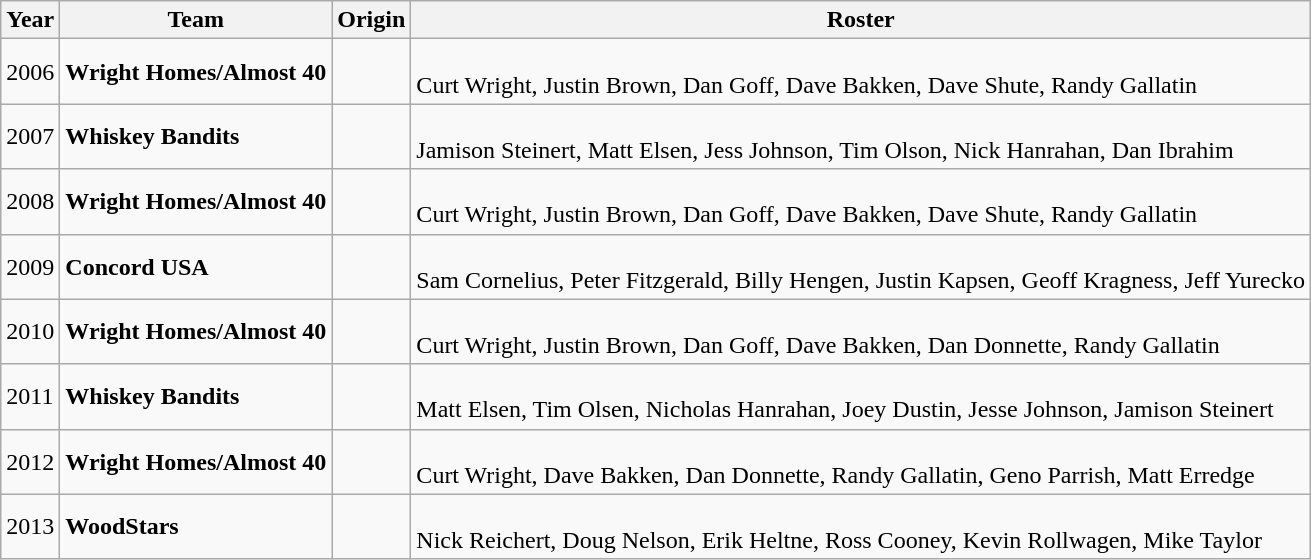<table class=wikitable>
<tr>
<th>Year</th>
<th>Team</th>
<th>Origin</th>
<th>Roster</th>
</tr>
<tr>
<td>2006</td>
<td><strong>Wright Homes/Almost 40</strong></td>
<td></td>
<td><br>Curt Wright,
Justin Brown,
Dan Goff,
Dave Bakken,
Dave Shute,
Randy Gallatin</td>
</tr>
<tr>
<td>2007</td>
<td><strong>Whiskey Bandits</strong></td>
<td></td>
<td><br>Jamison Steinert,
Matt Elsen,
Jess Johnson,
Tim Olson,
Nick Hanrahan,
Dan Ibrahim</td>
</tr>
<tr>
<td>2008</td>
<td><strong>Wright Homes/Almost 40</strong></td>
<td></td>
<td><br>Curt Wright,
Justin Brown,
Dan Goff,
Dave Bakken,
Dave Shute,
Randy Gallatin</td>
</tr>
<tr>
<td>2009</td>
<td><strong>Concord USA</strong></td>
<td></td>
<td><br>Sam Cornelius,
Peter Fitzgerald,
Billy Hengen,
Justin Kapsen,
Geoff Kragness,
Jeff Yurecko</td>
</tr>
<tr>
<td>2010</td>
<td><strong>Wright Homes/Almost 40</strong></td>
<td></td>
<td><br>Curt Wright,
Justin Brown,
Dan Goff,
Dave Bakken,
Dan Donnette,
Randy Gallatin</td>
</tr>
<tr>
<td>2011</td>
<td><strong>Whiskey Bandits</strong></td>
<td></td>
<td><br>Matt Elsen,
Tim Olsen,
Nicholas Hanrahan,
Joey Dustin,
Jesse Johnson,
Jamison Steinert</td>
</tr>
<tr>
<td>2012</td>
<td><strong>Wright Homes/Almost 40</strong></td>
<td></td>
<td><br>Curt Wright,
Dave Bakken,
Dan Donnette,
Randy Gallatin,
Geno Parrish,
Matt Erredge</td>
</tr>
<tr>
<td>2013</td>
<td><strong>WoodStars</strong></td>
<td></td>
<td><br>Nick Reichert,
Doug Nelson,
Erik Heltne,
Ross Cooney,
Kevin Rollwagen,
Mike Taylor</td>
</tr>
</table>
